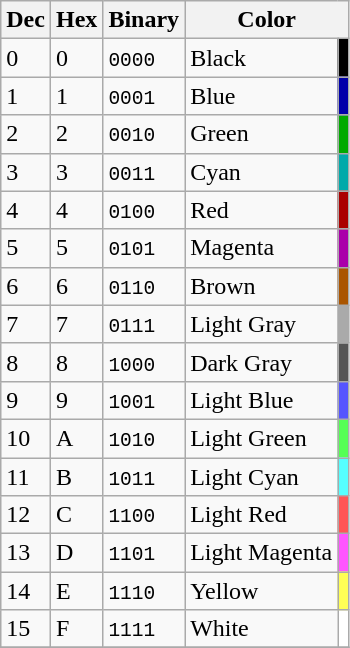<table class = "wikitable">
<tr>
<th>Dec</th>
<th>Hex</th>
<th>Binary</th>
<th colspan="2">Color</th>
</tr>
<tr>
<td>0</td>
<td>0</td>
<td><kbd>0000</kbd></td>
<td>Black</td>
<td style="background-color: #000000"></td>
</tr>
<tr>
<td>1</td>
<td>1</td>
<td><kbd>0001</kbd></td>
<td>Blue</td>
<td style="background-color: #0000AA"></td>
</tr>
<tr>
<td>2</td>
<td>2</td>
<td><kbd>0010</kbd></td>
<td>Green</td>
<td style="background-color: #00AA00"></td>
</tr>
<tr>
<td>3</td>
<td>3</td>
<td><kbd>0011</kbd></td>
<td>Cyan</td>
<td style="background-color: #00AAAA"></td>
</tr>
<tr>
<td>4</td>
<td>4</td>
<td><kbd>0100</kbd></td>
<td>Red</td>
<td style="background-color: #AA0000"></td>
</tr>
<tr>
<td>5</td>
<td>5</td>
<td><kbd>0101</kbd></td>
<td>Magenta</td>
<td style="background-color: #AA00AA"></td>
</tr>
<tr>
<td>6</td>
<td>6</td>
<td><kbd>0110</kbd></td>
<td>Brown</td>
<td style="background-color: #AA5500"></td>
</tr>
<tr>
<td>7</td>
<td>7</td>
<td><kbd>0111</kbd></td>
<td>Light Gray</td>
<td style="background-color: #AAAAAA"></td>
</tr>
<tr>
<td>8</td>
<td>8</td>
<td><kbd>1000</kbd></td>
<td>Dark Gray</td>
<td style="background-color: #555555"></td>
</tr>
<tr>
<td>9</td>
<td>9</td>
<td><kbd>1001</kbd></td>
<td>Light Blue</td>
<td style="background-color: #5555FF"></td>
</tr>
<tr>
<td>10</td>
<td>A</td>
<td><kbd>1010</kbd></td>
<td>Light Green</td>
<td style="background-color: #55FF55"></td>
</tr>
<tr>
<td>11</td>
<td>B</td>
<td><kbd>1011</kbd></td>
<td>Light Cyan</td>
<td style="background-color: #55FFFF"></td>
</tr>
<tr>
<td>12</td>
<td>C</td>
<td><kbd>1100</kbd></td>
<td>Light Red</td>
<td style="background-color: #FF5555"></td>
</tr>
<tr>
<td>13</td>
<td>D</td>
<td><kbd>1101</kbd></td>
<td>Light Magenta</td>
<td style="background-color: #FF55FF"></td>
</tr>
<tr>
<td>14</td>
<td>E</td>
<td><kbd>1110</kbd></td>
<td>Yellow</td>
<td style="background-color: #FFFF55"></td>
</tr>
<tr>
<td>15</td>
<td>F</td>
<td><kbd>1111</kbd></td>
<td>White</td>
<td style="background-color: #FFFFFF"></td>
</tr>
<tr>
</tr>
</table>
